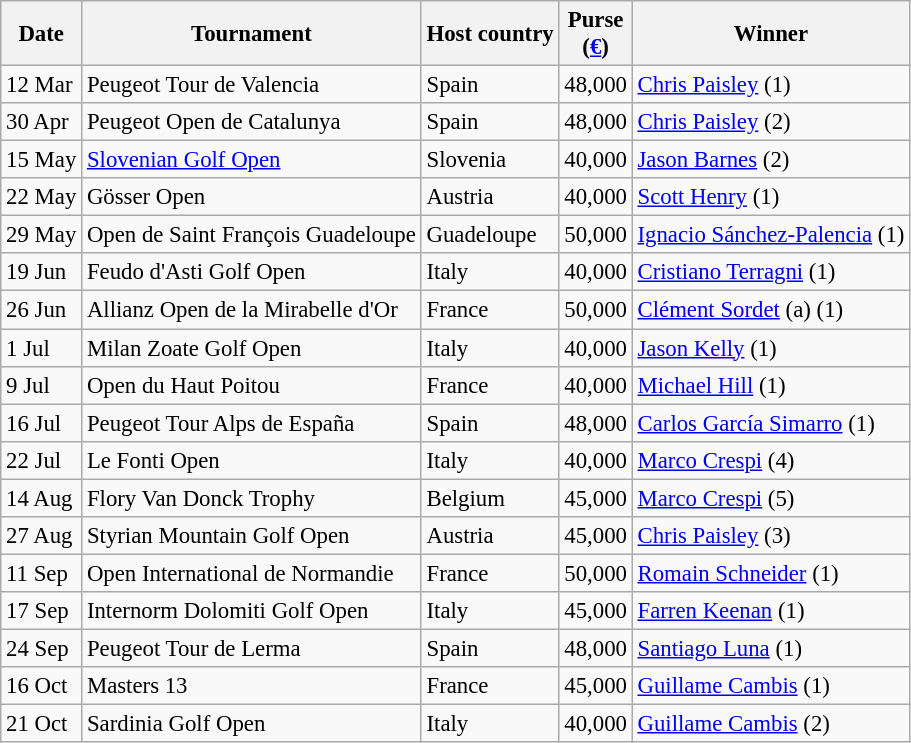<table class="wikitable" style="font-size:95%;">
<tr>
<th>Date</th>
<th>Tournament</th>
<th>Host country</th>
<th>Purse<br>(<a href='#'>€</a>)</th>
<th>Winner</th>
</tr>
<tr>
<td>12 Mar</td>
<td>Peugeot Tour de Valencia</td>
<td>Spain</td>
<td align=right>48,000</td>
<td> <a href='#'>Chris Paisley</a> (1)</td>
</tr>
<tr>
<td>30 Apr</td>
<td>Peugeot Open de Catalunya</td>
<td>Spain</td>
<td align=right>48,000</td>
<td> <a href='#'>Chris Paisley</a> (2)</td>
</tr>
<tr>
<td>15 May</td>
<td><a href='#'>Slovenian Golf Open</a></td>
<td>Slovenia</td>
<td align=right>40,000</td>
<td> <a href='#'>Jason Barnes</a> (2)</td>
</tr>
<tr>
<td>22 May</td>
<td>Gösser Open</td>
<td>Austria</td>
<td align=right>40,000</td>
<td> <a href='#'>Scott Henry</a> (1)</td>
</tr>
<tr>
<td>29 May</td>
<td>Open de Saint François Guadeloupe</td>
<td>Guadeloupe</td>
<td align=right>50,000</td>
<td> <a href='#'>Ignacio Sánchez-Palencia</a> (1)</td>
</tr>
<tr>
<td>19 Jun</td>
<td>Feudo d'Asti Golf Open</td>
<td>Italy</td>
<td align=right>40,000</td>
<td> <a href='#'>Cristiano Terragni</a> (1)</td>
</tr>
<tr>
<td>26 Jun</td>
<td>Allianz Open de la Mirabelle d'Or</td>
<td>France</td>
<td align=right>50,000</td>
<td> <a href='#'>Clément Sordet</a> (a) (1)</td>
</tr>
<tr>
<td>1 Jul</td>
<td>Milan Zoate Golf Open</td>
<td>Italy</td>
<td align=right>40,000</td>
<td> <a href='#'>Jason Kelly</a> (1)</td>
</tr>
<tr>
<td>9 Jul</td>
<td>Open du Haut Poitou</td>
<td>France</td>
<td align=right>40,000</td>
<td> <a href='#'>Michael Hill</a> (1)</td>
</tr>
<tr>
<td>16 Jul</td>
<td>Peugeot Tour Alps de España</td>
<td>Spain</td>
<td align=right>48,000</td>
<td> <a href='#'>Carlos García Simarro</a> (1)</td>
</tr>
<tr>
<td>22 Jul</td>
<td>Le Fonti Open</td>
<td>Italy</td>
<td align=right>40,000</td>
<td> <a href='#'>Marco Crespi</a> (4)</td>
</tr>
<tr>
<td>14 Aug</td>
<td>Flory Van Donck Trophy</td>
<td>Belgium</td>
<td align=right>45,000</td>
<td> <a href='#'>Marco Crespi</a> (5)</td>
</tr>
<tr>
<td>27 Aug</td>
<td>Styrian Mountain Golf Open</td>
<td>Austria</td>
<td align=right>45,000</td>
<td> <a href='#'>Chris Paisley</a> (3)</td>
</tr>
<tr>
<td>11 Sep</td>
<td>Open International de Normandie</td>
<td>France</td>
<td align=right>50,000</td>
<td> <a href='#'>Romain Schneider</a> (1)</td>
</tr>
<tr>
<td>17 Sep</td>
<td>Internorm Dolomiti Golf Open</td>
<td>Italy</td>
<td align=right>45,000</td>
<td> <a href='#'>Farren Keenan</a> (1)</td>
</tr>
<tr>
<td>24 Sep</td>
<td>Peugeot Tour de Lerma</td>
<td>Spain</td>
<td align=right>48,000</td>
<td> <a href='#'>Santiago Luna</a> (1)</td>
</tr>
<tr>
<td>16 Oct</td>
<td>Masters 13</td>
<td>France</td>
<td align=right>45,000</td>
<td> <a href='#'>Guillame Cambis</a> (1)</td>
</tr>
<tr>
<td>21 Oct</td>
<td>Sardinia Golf Open</td>
<td>Italy</td>
<td align=right>40,000</td>
<td> <a href='#'>Guillame Cambis</a> (2)</td>
</tr>
</table>
